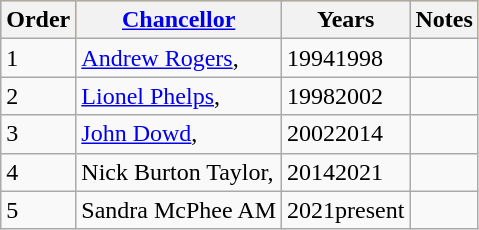<table class="wikitable">
<tr style="background:#fc3;">
<th>Order</th>
<th><a href='#'>Chancellor</a></th>
<th>Years</th>
<th>Notes</th>
</tr>
<tr>
<td>1</td>
<td><a href='#'>Andrew Rogers</a>, </td>
<td>19941998</td>
<td></td>
</tr>
<tr>
<td>2</td>
<td><a href='#'>Lionel Phelps</a>, </td>
<td>19982002</td>
<td></td>
</tr>
<tr>
<td>3</td>
<td><a href='#'>John Dowd</a>, </td>
<td>20022014</td>
<td></td>
</tr>
<tr>
<td>4</td>
<td>Nick Burton Taylor, </td>
<td>20142021</td>
<td></td>
</tr>
<tr>
<td>5</td>
<td>Sandra McPhee AM</td>
<td>2021present</td>
<td></td>
</tr>
</table>
